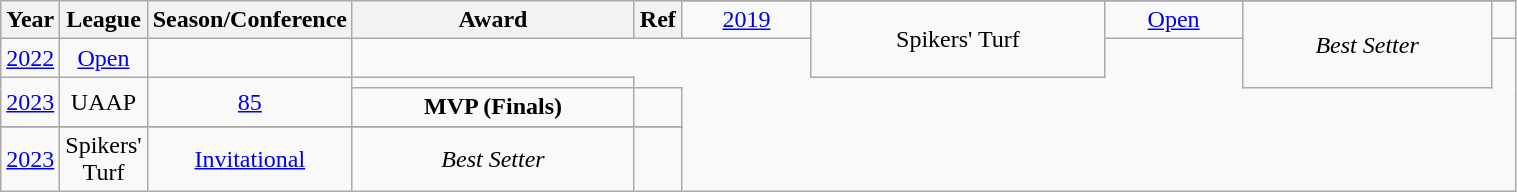<table class="wikitable sortable" style="text-align:center" width="80%">
<tr>
<th style="width:5px;" rowspan="2">Year</th>
<th style="width:25px;" rowspan="2">League</th>
<th style="width:100px;" rowspan="2">Season/Conference</th>
<th style="width:180px;" rowspan="2">Award</th>
<th style="width:25px;" rowspan="2">Ref</th>
</tr>
<tr align=center>
<td><a href='#'>2019</a></td>
<td rowspan=2>Spikers' Turf</td>
<td><a href='#'>Open</a></td>
<td rowspan=3><em>Best Setter</em></td>
<td></td>
</tr>
<tr align=center>
<td><a href='#'>2022</a></td>
<td><a href='#'>Open</a></td>
<td></td>
</tr>
<tr align=center>
<td rowspan=2><a href='#'>2023</a></td>
<td rowspan=2>UAAP</td>
<td rowspan=2><a href='#'>85</a></td>
<td></td>
</tr>
<tr align=center>
<td><strong>MVP (Finals)</strong></td>
<td></td>
</tr>
<tr>
</tr>
<tr align=center>
<td><a href='#'>2023</a></td>
<td>Spikers' Turf</td>
<td><a href='#'>Invitational</a></td>
<td><em>Best Setter</em></td>
<td></td>
</tr>
</table>
